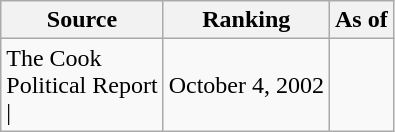<table class="wikitable" style="text-align:center">
<tr>
<th>Source</th>
<th>Ranking</th>
<th>As of</th>
</tr>
<tr>
<td align=left>The Cook<br>Political Report<br>| </td>
<td>October 4, 2002</td>
</tr>
</table>
